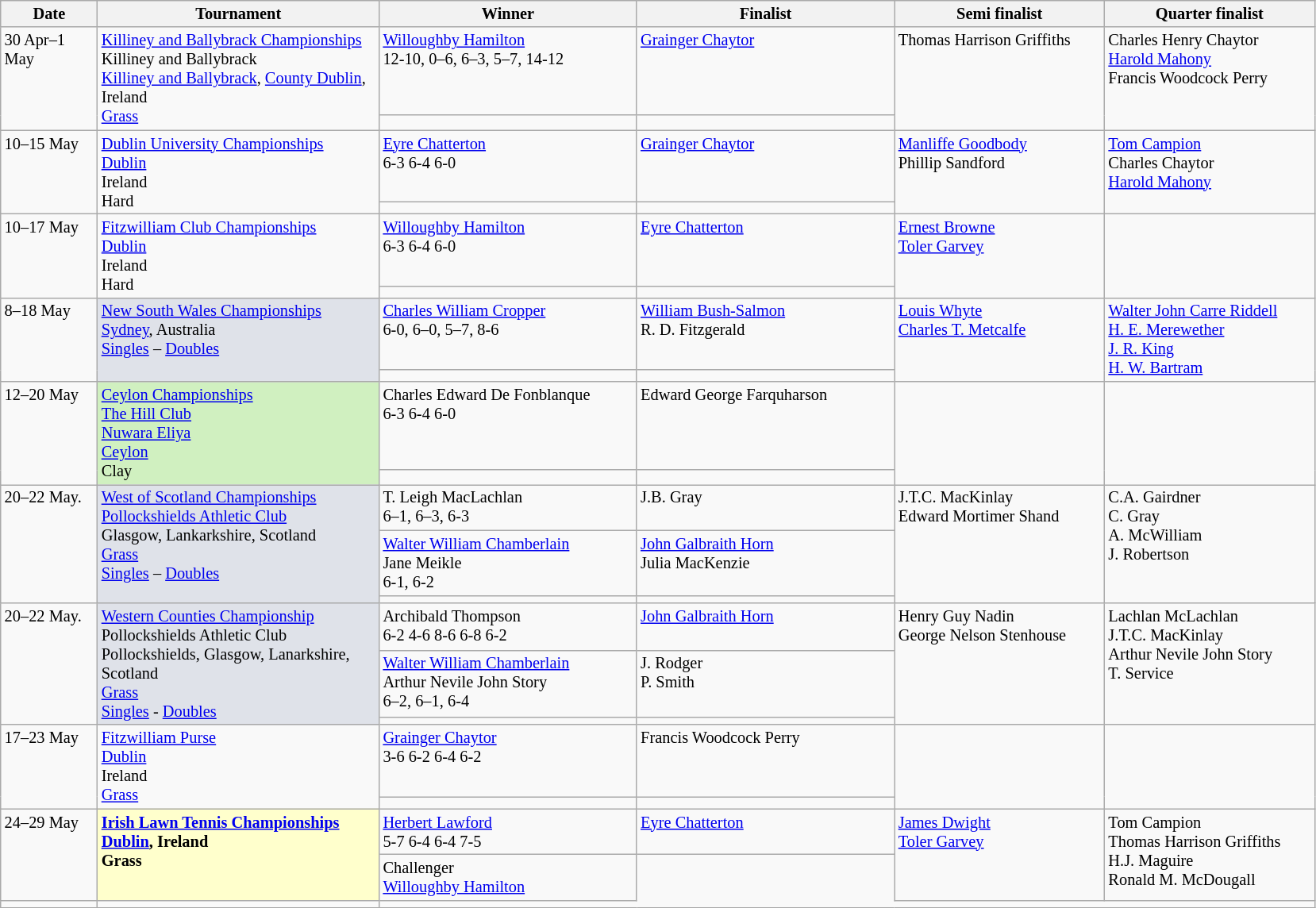<table class="wikitable" style="font-size:85%;">
<tr>
<th width="75">Date</th>
<th width="230">Tournament</th>
<th width="210">Winner</th>
<th width="210">Finalist</th>
<th width="170">Semi finalist</th>
<th width="170">Quarter finalist</th>
</tr>
<tr valign=top>
<td rowspan=2>30 Apr–1 May</td>
<td rowspan=2><a href='#'>Killiney and Ballybrack Championships</a><br>Killiney and Ballybrack<br><a href='#'>Killiney and Ballybrack</a>, <a href='#'>County Dublin</a>, Ireland <br><a href='#'>Grass</a></td>
<td> <a href='#'>Willoughby Hamilton</a> <br>12-10, 0–6, 6–3, 5–7, 14-12</td>
<td> <a href='#'>Grainger Chaytor</a></td>
<td rowspan=2> Thomas Harrison Griffiths</td>
<td rowspan=2> Charles Henry Chaytor <br> <a href='#'>Harold Mahony</a> <br> Francis Woodcock Perry</td>
</tr>
<tr valign=top>
<td></td>
<td></td>
</tr>
<tr valign=top>
<td rowspan=2>10–15 May</td>
<td rowspan=2><a href='#'>Dublin University Championships</a><br><a href='#'>Dublin</a><br> Ireland<br> Hard</td>
<td> <a href='#'>Eyre Chatterton</a> <br>6-3 6-4 6-0</td>
<td> <a href='#'>Grainger Chaytor</a></td>
<td rowspan=2> <a href='#'>Manliffe Goodbody</a><br>   Phillip Sandford</td>
<td rowspan=2> <a href='#'>Tom Campion</a><br>  Charles Chaytor<br> <a href='#'>Harold Mahony</a></td>
</tr>
<tr valign=top>
<td></td>
<td></td>
</tr>
<tr valign=top>
<td rowspan=2>10–17 May</td>
<td rowspan=2><a href='#'>Fitzwilliam Club Championships</a><br><a href='#'>Dublin</a><br> Ireland<br> Hard</td>
<td> <a href='#'>Willoughby Hamilton</a> <br>6-3 6-4 6-0</td>
<td>  <a href='#'>Eyre Chatterton</a></td>
<td rowspan=2> <a href='#'>Ernest Browne</a><br>   <a href='#'>Toler Garvey</a></td>
<td rowspan=2></td>
</tr>
<tr valign=top>
<td></td>
<td></td>
</tr>
<tr valign=top>
<td rowspan=2>8–18 May</td>
<td style="background:#dfe2e9" rowspan=2><a href='#'>New South Wales Championships</a> <br> <a href='#'>Sydney</a>, Australia<br><a href='#'>Singles</a> – <a href='#'>Doubles</a></td>
<td> <a href='#'>Charles William Cropper</a><br>6-0, 6–0, 5–7, 8-6</td>
<td> <a href='#'>William Bush-Salmon</a><br> R. D. Fitzgerald</td>
<td rowspan=2> <a href='#'>Louis Whyte</a><br> <a href='#'>Charles T. Metcalfe</a></td>
<td rowspan=2> <a href='#'>Walter John Carre Riddell</a><br> <a href='#'>H. E. Merewether</a><br> <a href='#'>J. R. King</a><br> <a href='#'>H. W. Bartram</a></td>
</tr>
<tr valign=top>
<td></td>
<td></td>
</tr>
<tr valign=top>
<td rowspan=2>12–20 May</td>
<td style="background:#d0f0c0" rowspan=2><a href='#'>Ceylon Championships</a><br><a href='#'>The Hill Club</a><br> <a href='#'>Nuwara Eliya</a><br> <a href='#'>Ceylon</a><br> Clay</td>
<td>  Charles Edward De Fonblanque <br>6-3 6-4 6-0</td>
<td> Edward George Farquharson</td>
<td rowspan=2></td>
<td rowspan=2></td>
</tr>
<tr valign=top>
<td></td>
<td></td>
</tr>
<tr valign=top>
<td rowspan=3>20–22 May.</td>
<td style="background:#dfe2e9" rowspan=3><a href='#'>West of Scotland Championships</a><br><a href='#'>Pollockshields Athletic Club</a><br>Glasgow, Lankarkshire, Scotland<br><a href='#'>Grass</a><br><a href='#'>Singles</a> – <a href='#'>Doubles</a></td>
<td> T. Leigh MacLachlan<br> 6–1, 6–3, 6-3</td>
<td> J.B. Gray</td>
<td rowspan=3> J.T.C. MacKinlay <br> Edward Mortimer Shand</td>
<td rowspan=3> C.A. Gairdner <br> C. Gray <br> A. McWilliam <br> J. Robertson</td>
</tr>
<tr valign=top>
<td> <a href='#'>Walter William Chamberlain</a><br> Jane Meikle<br>6-1, 6-2</td>
<td> <a href='#'>John Galbraith Horn</a><br> Julia MacKenzie</td>
</tr>
<tr valign=top>
<td></td>
<td></td>
</tr>
<tr valign=top>
<td rowspan=3>20–22 May.</td>
<td style="background:#dfe2e9" rowspan=3><a href='#'>Western Counties Championship</a><br>Pollockshields Athletic Club<br>Pollockshields, Glasgow, Lanarkshire, Scotland <br><a href='#'>Grass</a><br><a href='#'>Singles</a> - <a href='#'>Doubles</a></td>
<td> Archibald Thompson<br> 6-2 4-6 8-6 6-8 6-2</td>
<td> <a href='#'>John Galbraith Horn</a></td>
<td rowspan=3> Henry Guy Nadin <br> George Nelson Stenhouse</td>
<td rowspan=3> Lachlan McLachlan <br> J.T.C. MacKinlay <br> Arthur Nevile John Story  <br> T. Service</td>
</tr>
<tr valign=top>
<td> <a href='#'>Walter William Chamberlain</a><br> Arthur Nevile John Story <br> 6–2, 6–1, 6-4</td>
<td> J. Rodger<br> P. Smith</td>
</tr>
<tr valign=top>
<td></td>
<td></td>
</tr>
<tr valign=top>
<td rowspan=2>17–23 May</td>
<td rowspan=2><a href='#'>Fitzwilliam Purse</a> <br><a href='#'>Dublin</a><br> Ireland<br> <a href='#'>Grass</a></td>
<td> <a href='#'>Grainger Chaytor</a> <br>3-6 6-2 6-4 6-2</td>
<td> Francis Woodcock Perry</td>
<td rowspan=2></td>
<td rowspan=2></td>
</tr>
<tr valign=top>
<td></td>
<td></td>
</tr>
<tr valign=top>
<td rowspan=2>24–29 May</td>
<td style="background:#ffc;" rowspan=2><strong><a href='#'>Irish Lawn Tennis Championships</a><br><a href='#'>Dublin</a>, Ireland<br>Grass</strong></td>
<td> <a href='#'>Herbert Lawford</a> <br>5-7 6-4 6-4 7-5</td>
<td> <a href='#'>Eyre Chatterton</a></td>
<td rowspan=2> <a href='#'>James Dwight</a>  <br>  <a href='#'>Toler Garvey</a></td>
<td rowspan=2> Tom Campion <br> Thomas Harrison Griffiths <br>  H.J. Maguire <br> Ronald M. McDougall</td>
</tr>
<tr valign=top>
<td>Challenger<br> <a href='#'>Willoughby Hamilton</a></td>
</tr>
<tr valign=top>
<td></td>
<td></td>
</tr>
<tr valign=top>
</tr>
</table>
